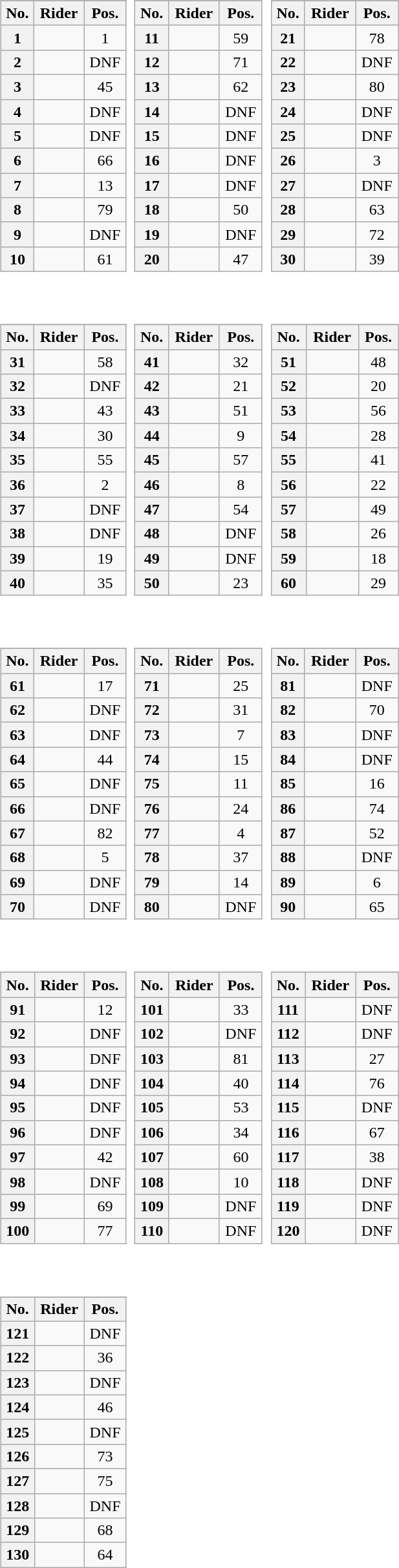<table>
<tr valign="top">
<td style="width:33%;"><br><table class="wikitable plainrowheaders" style="width:97%">
<tr>
</tr>
<tr style="text-align:center;">
<th scope="col">No.</th>
<th scope="col">Rider</th>
<th scope="col">Pos.</th>
</tr>
<tr>
<th scope="row" style="text-align:center;">1</th>
<td></td>
<td style="text-align:center;">1</td>
</tr>
<tr>
<th scope="row" style="text-align:center;">2</th>
<td></td>
<td style="text-align:center;">DNF</td>
</tr>
<tr>
<th scope="row" style="text-align:center;">3</th>
<td></td>
<td style="text-align:center;">45</td>
</tr>
<tr>
<th scope="row" style="text-align:center;">4</th>
<td></td>
<td style="text-align:center;">DNF</td>
</tr>
<tr>
<th scope="row" style="text-align:center;">5</th>
<td></td>
<td style="text-align:center;">DNF</td>
</tr>
<tr>
<th scope="row" style="text-align:center;">6</th>
<td></td>
<td style="text-align:center;">66</td>
</tr>
<tr>
<th scope="row" style="text-align:center;">7</th>
<td></td>
<td style="text-align:center;">13</td>
</tr>
<tr>
<th scope="row" style="text-align:center;">8</th>
<td></td>
<td style="text-align:center;">79</td>
</tr>
<tr>
<th scope="row" style="text-align:center;">9</th>
<td></td>
<td style="text-align:center;">DNF</td>
</tr>
<tr>
<th scope="row" style="text-align:center;">10</th>
<td></td>
<td style="text-align:center;">61</td>
</tr>
</table>
</td>
<td><br><table class="wikitable plainrowheaders" style="width:97%">
<tr>
</tr>
<tr style="text-align:center;">
<th scope="col">No.</th>
<th scope="col">Rider</th>
<th scope="col">Pos.</th>
</tr>
<tr>
<th scope="row" style="text-align:center;">11</th>
<td></td>
<td style="text-align:center;">59</td>
</tr>
<tr>
<th scope="row" style="text-align:center;">12</th>
<td></td>
<td style="text-align:center;">71</td>
</tr>
<tr>
<th scope="row" style="text-align:center;">13</th>
<td></td>
<td style="text-align:center;">62</td>
</tr>
<tr>
<th scope="row" style="text-align:center;">14</th>
<td></td>
<td style="text-align:center;">DNF</td>
</tr>
<tr>
<th scope="row" style="text-align:center;">15</th>
<td></td>
<td style="text-align:center;">DNF</td>
</tr>
<tr>
<th scope="row" style="text-align:center;">16</th>
<td></td>
<td style="text-align:center;">DNF</td>
</tr>
<tr>
<th scope="row" style="text-align:center;">17</th>
<td></td>
<td style="text-align:center;">DNF</td>
</tr>
<tr>
<th scope="row" style="text-align:center;">18</th>
<td></td>
<td style="text-align:center;">50</td>
</tr>
<tr>
<th scope="row" style="text-align:center;">19</th>
<td></td>
<td style="text-align:center;">DNF</td>
</tr>
<tr>
<th scope="row" style="text-align:center;">20</th>
<td></td>
<td style="text-align:center;">47</td>
</tr>
</table>
</td>
<td><br><table class="wikitable plainrowheaders" style="width:97%">
<tr>
</tr>
<tr style="text-align:center;">
<th scope="col">No.</th>
<th scope="col">Rider</th>
<th scope="col">Pos.</th>
</tr>
<tr>
<th scope="row" style="text-align:center;">21</th>
<td></td>
<td style="text-align:center;">78</td>
</tr>
<tr>
<th scope="row" style="text-align:center;">22</th>
<td></td>
<td style="text-align:center;">DNF</td>
</tr>
<tr>
<th scope="row" style="text-align:center;">23</th>
<td></td>
<td style="text-align:center;">80</td>
</tr>
<tr>
<th scope="row" style="text-align:center;">24</th>
<td></td>
<td style="text-align:center;">DNF</td>
</tr>
<tr>
<th scope="row" style="text-align:center;">25</th>
<td></td>
<td style="text-align:center;">DNF</td>
</tr>
<tr>
<th scope="row" style="text-align:center;">26</th>
<td></td>
<td style="text-align:center;">3</td>
</tr>
<tr>
<th scope="row" style="text-align:center;">27</th>
<td></td>
<td style="text-align:center;">DNF</td>
</tr>
<tr>
<th scope="row" style="text-align:center;">28</th>
<td></td>
<td style="text-align:center;">63</td>
</tr>
<tr>
<th scope="row" style="text-align:center;">29</th>
<td></td>
<td style="text-align:center;">72</td>
</tr>
<tr>
<th scope="row" style="text-align:center;">30</th>
<td></td>
<td style="text-align:center;">39</td>
</tr>
</table>
</td>
</tr>
<tr valign="top">
<td><br><table class="wikitable plainrowheaders" style="width:97%">
<tr>
</tr>
<tr style="text-align:center;">
<th scope="col">No.</th>
<th scope="col">Rider</th>
<th scope="col">Pos.</th>
</tr>
<tr>
<th scope="row" style="text-align:center;">31</th>
<td></td>
<td style="text-align:center;">58</td>
</tr>
<tr>
<th scope="row" style="text-align:center;">32</th>
<td></td>
<td style="text-align:center;">DNF</td>
</tr>
<tr>
<th scope="row" style="text-align:center;">33</th>
<td></td>
<td style="text-align:center;">43</td>
</tr>
<tr>
<th scope="row" style="text-align:center;">34</th>
<td></td>
<td style="text-align:center;">30</td>
</tr>
<tr>
<th scope="row" style="text-align:center;">35</th>
<td></td>
<td style="text-align:center;">55</td>
</tr>
<tr>
<th scope="row" style="text-align:center;">36</th>
<td></td>
<td style="text-align:center;">2</td>
</tr>
<tr>
<th scope="row" style="text-align:center;">37</th>
<td></td>
<td style="text-align:center;">DNF</td>
</tr>
<tr>
<th scope="row" style="text-align:center;">38</th>
<td></td>
<td style="text-align:center;">DNF</td>
</tr>
<tr>
<th scope="row" style="text-align:center;">39</th>
<td></td>
<td style="text-align:center;">19</td>
</tr>
<tr>
<th scope="row" style="text-align:center;">40</th>
<td></td>
<td style="text-align:center;">35</td>
</tr>
</table>
</td>
<td><br><table class="wikitable plainrowheaders" style="width:97%">
<tr>
</tr>
<tr style="text-align:center;">
<th scope="col">No.</th>
<th scope="col">Rider</th>
<th scope="col">Pos.</th>
</tr>
<tr>
<th scope="row" style="text-align:center;">41</th>
<td></td>
<td style="text-align:center;">32</td>
</tr>
<tr>
<th scope="row" style="text-align:center;">42</th>
<td></td>
<td style="text-align:center;">21</td>
</tr>
<tr>
<th scope="row" style="text-align:center;">43</th>
<td></td>
<td style="text-align:center;">51</td>
</tr>
<tr>
<th scope="row" style="text-align:center;">44</th>
<td></td>
<td style="text-align:center;">9</td>
</tr>
<tr>
<th scope="row" style="text-align:center;">45</th>
<td></td>
<td style="text-align:center;">57</td>
</tr>
<tr>
<th scope="row" style="text-align:center;">46</th>
<td></td>
<td style="text-align:center;">8</td>
</tr>
<tr>
<th scope="row" style="text-align:center;">47</th>
<td></td>
<td style="text-align:center;">54</td>
</tr>
<tr>
<th scope="row" style="text-align:center;">48</th>
<td></td>
<td style="text-align:center;">DNF</td>
</tr>
<tr>
<th scope="row" style="text-align:center;">49</th>
<td></td>
<td style="text-align:center;">DNF</td>
</tr>
<tr>
<th scope="row" style="text-align:center;">50</th>
<td></td>
<td style="text-align:center;">23</td>
</tr>
</table>
</td>
<td><br><table class="wikitable plainrowheaders" style="width:97%">
<tr>
</tr>
<tr style="text-align:center;">
<th scope="col">No.</th>
<th scope="col">Rider</th>
<th scope="col">Pos.</th>
</tr>
<tr>
<th scope="row" style="text-align:center;">51</th>
<td></td>
<td style="text-align:center;">48</td>
</tr>
<tr>
<th scope="row" style="text-align:center;">52</th>
<td></td>
<td style="text-align:center;">20</td>
</tr>
<tr>
<th scope="row" style="text-align:center;">53</th>
<td></td>
<td style="text-align:center;">56</td>
</tr>
<tr>
<th scope="row" style="text-align:center;">54</th>
<td></td>
<td style="text-align:center;">28</td>
</tr>
<tr>
<th scope="row" style="text-align:center;">55</th>
<td></td>
<td style="text-align:center;">41</td>
</tr>
<tr>
<th scope="row" style="text-align:center;">56</th>
<td></td>
<td style="text-align:center;">22</td>
</tr>
<tr>
<th scope="row" style="text-align:center;">57</th>
<td></td>
<td style="text-align:center;">49</td>
</tr>
<tr>
<th scope="row" style="text-align:center;">58</th>
<td></td>
<td style="text-align:center;">26</td>
</tr>
<tr>
<th scope="row" style="text-align:center;">59</th>
<td></td>
<td style="text-align:center;">18</td>
</tr>
<tr>
<th scope="row" style="text-align:center;">60</th>
<td></td>
<td style="text-align:center;">29</td>
</tr>
</table>
</td>
</tr>
<tr valign="top">
<td><br><table class="wikitable plainrowheaders" style="width:97%">
<tr>
</tr>
<tr style="text-align:center;">
<th scope="col">No.</th>
<th scope="col">Rider</th>
<th scope="col">Pos.</th>
</tr>
<tr>
<th scope="row" style="text-align:center;">61</th>
<td></td>
<td style="text-align:center;">17</td>
</tr>
<tr>
<th scope="row" style="text-align:center;">62</th>
<td></td>
<td style="text-align:center;">DNF</td>
</tr>
<tr>
<th scope="row" style="text-align:center;">63</th>
<td></td>
<td style="text-align:center;">DNF</td>
</tr>
<tr>
<th scope="row" style="text-align:center;">64</th>
<td></td>
<td style="text-align:center;">44</td>
</tr>
<tr>
<th scope="row" style="text-align:center;">65</th>
<td></td>
<td style="text-align:center;">DNF</td>
</tr>
<tr>
<th scope="row" style="text-align:center;">66</th>
<td></td>
<td style="text-align:center;">DNF</td>
</tr>
<tr>
<th scope="row" style="text-align:center;">67</th>
<td></td>
<td style="text-align:center;">82</td>
</tr>
<tr>
<th scope="row" style="text-align:center;">68</th>
<td></td>
<td style="text-align:center;">5</td>
</tr>
<tr>
<th scope="row" style="text-align:center;">69</th>
<td></td>
<td style="text-align:center;">DNF</td>
</tr>
<tr>
<th scope="row" style="text-align:center;">70</th>
<td></td>
<td style="text-align:center;">DNF</td>
</tr>
</table>
</td>
<td><br><table class="wikitable plainrowheaders" style="width:97%">
<tr>
</tr>
<tr style="text-align:center;">
<th scope="col">No.</th>
<th scope="col">Rider</th>
<th scope="col">Pos.</th>
</tr>
<tr>
<th scope="row" style="text-align:center;">71</th>
<td></td>
<td style="text-align:center;">25</td>
</tr>
<tr>
<th scope="row" style="text-align:center;">72</th>
<td></td>
<td style="text-align:center;">31</td>
</tr>
<tr>
<th scope="row" style="text-align:center;">73</th>
<td></td>
<td style="text-align:center;">7</td>
</tr>
<tr>
<th scope="row" style="text-align:center;">74</th>
<td></td>
<td style="text-align:center;">15</td>
</tr>
<tr>
<th scope="row" style="text-align:center;">75</th>
<td></td>
<td style="text-align:center;">11</td>
</tr>
<tr>
<th scope="row" style="text-align:center;">76</th>
<td></td>
<td style="text-align:center;">24</td>
</tr>
<tr>
<th scope="row" style="text-align:center;">77</th>
<td></td>
<td style="text-align:center;">4</td>
</tr>
<tr>
<th scope="row" style="text-align:center;">78</th>
<td></td>
<td style="text-align:center;">37</td>
</tr>
<tr>
<th scope="row" style="text-align:center;">79</th>
<td></td>
<td style="text-align:center;">14</td>
</tr>
<tr>
<th scope="row" style="text-align:center;">80</th>
<td></td>
<td style="text-align:center;">DNF</td>
</tr>
</table>
</td>
<td><br><table class="wikitable plainrowheaders" style="width:97%">
<tr>
</tr>
<tr style="text-align:center;">
<th scope="col">No.</th>
<th scope="col">Rider</th>
<th scope="col">Pos.</th>
</tr>
<tr>
<th scope="row" style="text-align:center;">81</th>
<td></td>
<td style="text-align:center;">DNF</td>
</tr>
<tr>
<th scope="row" style="text-align:center;">82</th>
<td></td>
<td style="text-align:center;">70</td>
</tr>
<tr>
<th scope="row" style="text-align:center;">83</th>
<td></td>
<td style="text-align:center;">DNF</td>
</tr>
<tr>
<th scope="row" style="text-align:center;">84</th>
<td></td>
<td style="text-align:center;">DNF</td>
</tr>
<tr>
<th scope="row" style="text-align:center;">85</th>
<td></td>
<td style="text-align:center;">16</td>
</tr>
<tr>
<th scope="row" style="text-align:center;">86</th>
<td></td>
<td style="text-align:center;">74</td>
</tr>
<tr>
<th scope="row" style="text-align:center;">87</th>
<td></td>
<td style="text-align:center;">52</td>
</tr>
<tr>
<th scope="row" style="text-align:center;">88</th>
<td></td>
<td style="text-align:center;">DNF</td>
</tr>
<tr>
<th scope="row" style="text-align:center;">89</th>
<td></td>
<td style="text-align:center;">6</td>
</tr>
<tr>
<th scope="row" style="text-align:center;">90</th>
<td></td>
<td style="text-align:center;">65</td>
</tr>
</table>
</td>
</tr>
<tr valign="top">
<td><br><table class="wikitable plainrowheaders" style="width:97%">
<tr>
</tr>
<tr style="text-align:center;">
<th scope="col">No.</th>
<th scope="col">Rider</th>
<th scope="col">Pos.</th>
</tr>
<tr>
<th scope="row" style="text-align:center;">91</th>
<td></td>
<td style="text-align:center;">12</td>
</tr>
<tr>
<th scope="row" style="text-align:center;">92</th>
<td></td>
<td style="text-align:center;">DNF</td>
</tr>
<tr>
<th scope="row" style="text-align:center;">93</th>
<td></td>
<td style="text-align:center;">DNF</td>
</tr>
<tr>
<th scope="row" style="text-align:center;">94</th>
<td></td>
<td style="text-align:center;">DNF</td>
</tr>
<tr>
<th scope="row" style="text-align:center;">95</th>
<td></td>
<td style="text-align:center;">DNF</td>
</tr>
<tr>
<th scope="row" style="text-align:center;">96</th>
<td></td>
<td style="text-align:center;">DNF</td>
</tr>
<tr>
<th scope="row" style="text-align:center;">97</th>
<td></td>
<td style="text-align:center;">42</td>
</tr>
<tr>
<th scope="row" style="text-align:center;">98</th>
<td></td>
<td style="text-align:center;">DNF</td>
</tr>
<tr>
<th scope="row" style="text-align:center;">99</th>
<td></td>
<td style="text-align:center;">69</td>
</tr>
<tr>
<th scope="row" style="text-align:center;">100</th>
<td></td>
<td style="text-align:center;">77</td>
</tr>
</table>
</td>
<td><br><table class="wikitable plainrowheaders" style="width:97%">
<tr>
</tr>
<tr style="text-align:center;">
<th scope="col">No.</th>
<th scope="col">Rider</th>
<th scope="col">Pos.</th>
</tr>
<tr>
<th scope="row" style="text-align:center;">101</th>
<td></td>
<td style="text-align:center;">33</td>
</tr>
<tr>
<th scope="row" style="text-align:center;">102</th>
<td></td>
<td style="text-align:center;">DNF</td>
</tr>
<tr>
<th scope="row" style="text-align:center;">103</th>
<td></td>
<td style="text-align:center;">81</td>
</tr>
<tr>
<th scope="row" style="text-align:center;">104</th>
<td></td>
<td style="text-align:center;">40</td>
</tr>
<tr>
<th scope="row" style="text-align:center;">105</th>
<td></td>
<td style="text-align:center;">53</td>
</tr>
<tr>
<th scope="row" style="text-align:center;">106</th>
<td></td>
<td style="text-align:center;">34</td>
</tr>
<tr>
<th scope="row" style="text-align:center;">107</th>
<td></td>
<td style="text-align:center;">60</td>
</tr>
<tr>
<th scope="row" style="text-align:center;">108</th>
<td></td>
<td style="text-align:center;">10</td>
</tr>
<tr>
<th scope="row" style="text-align:center;">109</th>
<td></td>
<td style="text-align:center;">DNF</td>
</tr>
<tr>
<th scope="row" style="text-align:center;">110</th>
<td></td>
<td style="text-align:center;">DNF</td>
</tr>
</table>
</td>
<td><br><table class="wikitable plainrowheaders" style="width:97%">
<tr>
</tr>
<tr style="text-align:center;">
<th scope="col">No.</th>
<th scope="col">Rider</th>
<th scope="col">Pos.</th>
</tr>
<tr>
<th scope="row" style="text-align:center;">111</th>
<td></td>
<td style="text-align:center;">DNF</td>
</tr>
<tr>
<th scope="row" style="text-align:center;">112</th>
<td></td>
<td style="text-align:center;">DNF</td>
</tr>
<tr>
<th scope="row" style="text-align:center;">113</th>
<td></td>
<td style="text-align:center;">27</td>
</tr>
<tr>
<th scope="row" style="text-align:center;">114</th>
<td></td>
<td style="text-align:center;">76</td>
</tr>
<tr>
<th scope="row" style="text-align:center;">115</th>
<td></td>
<td style="text-align:center;">DNF</td>
</tr>
<tr>
<th scope="row" style="text-align:center;">116</th>
<td></td>
<td style="text-align:center;">67</td>
</tr>
<tr>
<th scope="row" style="text-align:center;">117</th>
<td></td>
<td style="text-align:center;">38</td>
</tr>
<tr>
<th scope="row" style="text-align:center;">118</th>
<td></td>
<td style="text-align:center;">DNF</td>
</tr>
<tr>
<th scope="row" style="text-align:center;">119</th>
<td></td>
<td style="text-align:center;">DNF</td>
</tr>
<tr>
<th scope="row" style="text-align:center;">120</th>
<td></td>
<td style="text-align:center;">DNF</td>
</tr>
</table>
</td>
</tr>
<tr valign="top">
<td><br><table class="wikitable plainrowheaders" style="width:97%">
<tr>
</tr>
<tr style="text-align:center;">
<th scope="col">No.</th>
<th scope="col">Rider</th>
<th scope="col">Pos.</th>
</tr>
<tr>
<th scope="row" style="text-align:center;">121</th>
<td></td>
<td style="text-align:center;">DNF</td>
</tr>
<tr>
<th scope="row" style="text-align:center;">122</th>
<td></td>
<td style="text-align:center;">36</td>
</tr>
<tr>
<th scope="row" style="text-align:center;">123</th>
<td></td>
<td style="text-align:center;">DNF</td>
</tr>
<tr>
<th scope="row" style="text-align:center;">124</th>
<td></td>
<td style="text-align:center;">46</td>
</tr>
<tr>
<th scope="row" style="text-align:center;">125</th>
<td></td>
<td style="text-align:center;">DNF</td>
</tr>
<tr>
<th scope="row" style="text-align:center;">126</th>
<td></td>
<td style="text-align:center;">73</td>
</tr>
<tr>
<th scope="row" style="text-align:center;">127</th>
<td></td>
<td style="text-align:center;">75</td>
</tr>
<tr>
<th scope="row" style="text-align:center;">128</th>
<td></td>
<td style="text-align:center;">DNF</td>
</tr>
<tr>
<th scope="row" style="text-align:center;">129</th>
<td></td>
<td style="text-align:center;">68</td>
</tr>
<tr>
<th scope="row" style="text-align:center;">130</th>
<td></td>
<td style="text-align:center;">64</td>
</tr>
</table>
</td>
</tr>
</table>
